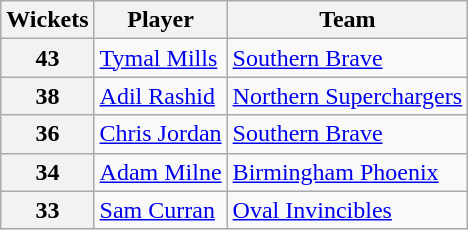<table class="wikitable">
<tr>
<th>Wickets</th>
<th>Player</th>
<th>Team</th>
</tr>
<tr>
<th>43</th>
<td><a href='#'>Tymal Mills</a></td>
<td><a href='#'>Southern Brave</a></td>
</tr>
<tr>
<th>38</th>
<td><a href='#'>Adil Rashid</a></td>
<td><a href='#'>Northern Superchargers</a></td>
</tr>
<tr>
<th>36</th>
<td><a href='#'>Chris Jordan</a></td>
<td><a href='#'>Southern Brave</a></td>
</tr>
<tr>
<th>34</th>
<td><a href='#'>Adam Milne</a></td>
<td><a href='#'>Birmingham Phoenix</a></td>
</tr>
<tr>
<th>33</th>
<td><a href='#'>Sam Curran</a></td>
<td><a href='#'>Oval Invincibles</a></td>
</tr>
</table>
